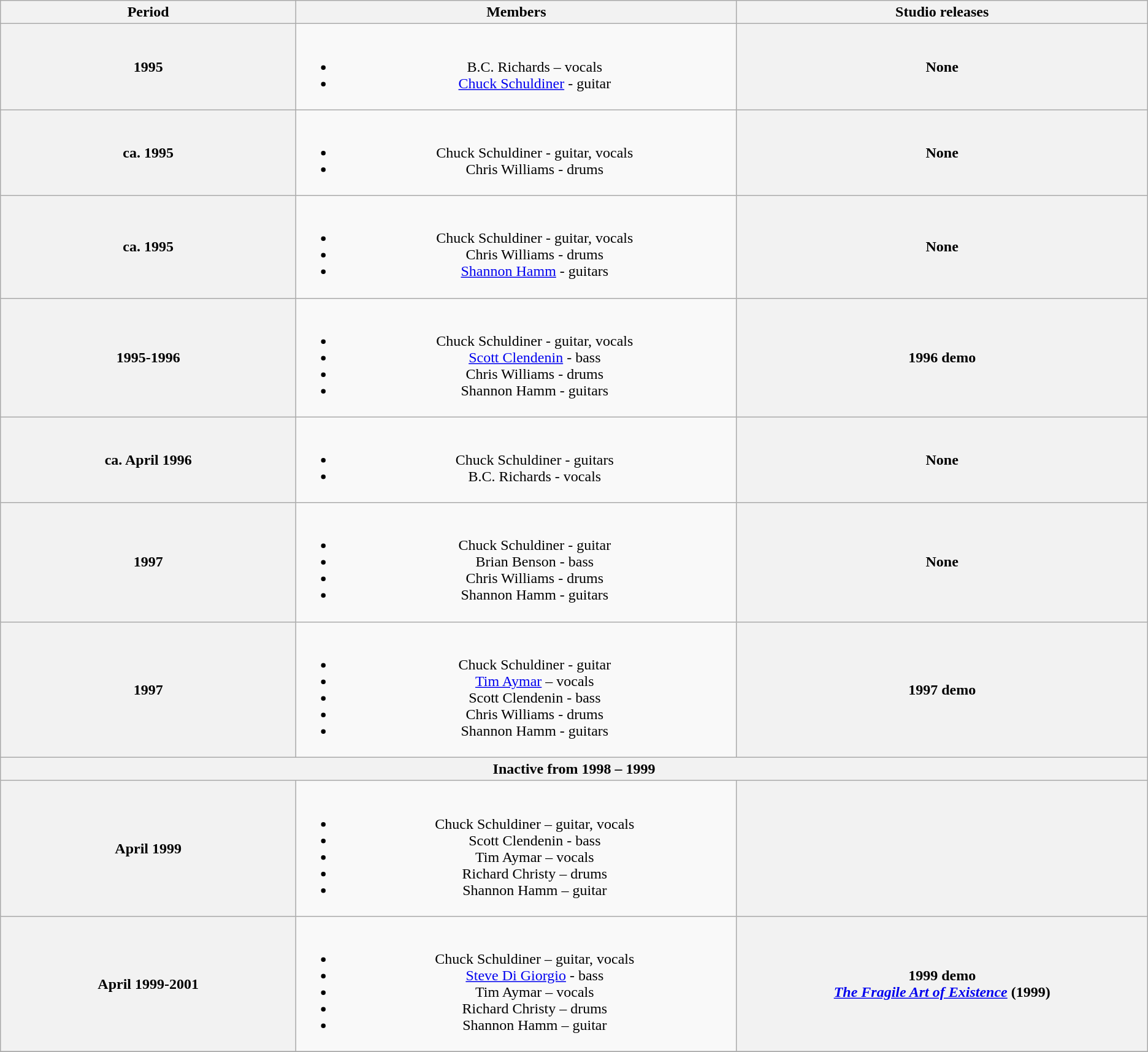<table class="wikitable plainrowheaders" style="text-align:center;">
<tr>
<th scope="col" style="width:20em;">Period</th>
<th scope="col" style="width:30em;">Members</th>
<th scope="col" style="width:28em;">Studio releases</th>
</tr>
<tr>
<th>1995</th>
<td><br><ul><li>B.C. Richards – vocals</li><li><a href='#'>Chuck Schuldiner</a> - guitar</li></ul></td>
<th>None</th>
</tr>
<tr>
<th>ca. 1995</th>
<td><br><ul><li>Chuck Schuldiner - guitar, vocals</li><li>Chris Williams - drums</li></ul></td>
<th>None</th>
</tr>
<tr>
<th>ca. 1995</th>
<td><br><ul><li>Chuck Schuldiner - guitar, vocals</li><li>Chris Williams - drums</li><li><a href='#'>Shannon Hamm</a> - guitars</li></ul></td>
<th>None</th>
</tr>
<tr>
<th>1995-1996</th>
<td><br><ul><li>Chuck Schuldiner - guitar, vocals</li><li><a href='#'>Scott Clendenin</a> - bass</li><li>Chris Williams - drums</li><li>Shannon Hamm - guitars</li></ul></td>
<th>1996 demo</th>
</tr>
<tr>
<th>ca. April 1996</th>
<td><br><ul><li>Chuck Schuldiner - guitars</li><li>B.C. Richards - vocals</li></ul></td>
<th>None</th>
</tr>
<tr>
<th>1997</th>
<td><br><ul><li>Chuck Schuldiner - guitar</li><li>Brian Benson - bass</li><li>Chris Williams - drums</li><li>Shannon Hamm - guitars</li></ul></td>
<th>None</th>
</tr>
<tr>
<th>1997</th>
<td><br><ul><li>Chuck Schuldiner - guitar</li><li><a href='#'>Tim Aymar</a> –  vocals</li><li>Scott Clendenin - bass</li><li>Chris Williams - drums</li><li>Shannon Hamm - guitars</li></ul></td>
<th>1997 demo</th>
</tr>
<tr>
<th colspan="3">Inactive from 1998 – 1999</th>
</tr>
<tr>
<th>April 1999</th>
<td><br><ul><li>Chuck Schuldiner – guitar, vocals</li><li>Scott Clendenin - bass</li><li>Tim Aymar –  vocals</li><li>Richard Christy – drums</li><li>Shannon Hamm – guitar</li></ul></td>
<th></th>
</tr>
<tr>
<th>April 1999-2001</th>
<td><br><ul><li>Chuck Schuldiner – guitar, vocals</li><li><a href='#'>Steve Di Giorgio</a> - bass</li><li>Tim Aymar –  vocals</li><li>Richard Christy – drums</li><li>Shannon Hamm – guitar</li></ul></td>
<th>1999 demo<br><em><a href='#'>The Fragile Art of Existence</a></em> (1999)</th>
</tr>
<tr>
</tr>
</table>
